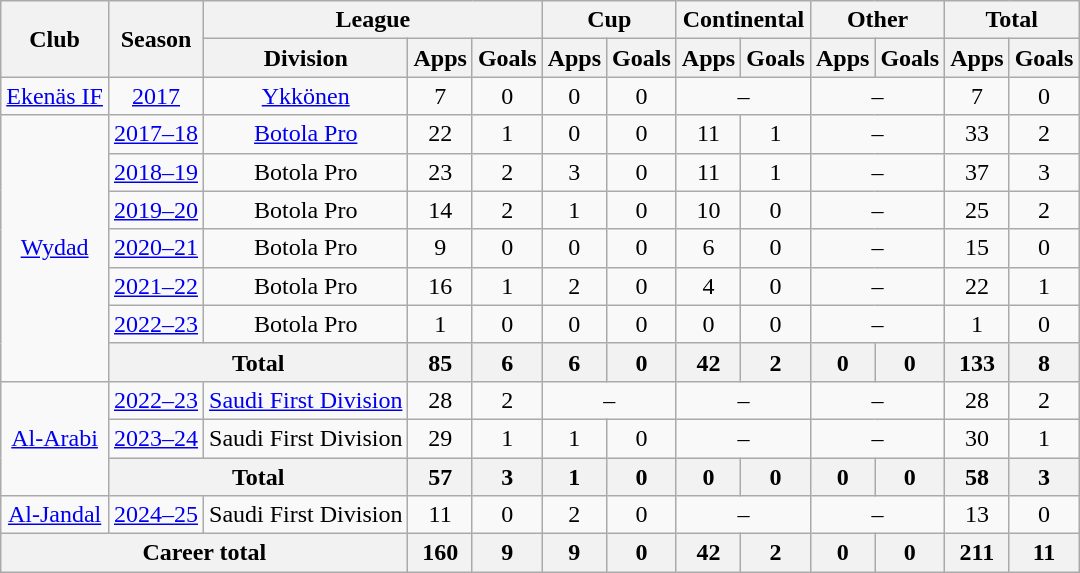<table class="wikitable" style="text-align:center">
<tr>
<th rowspan="2">Club</th>
<th rowspan="2">Season</th>
<th colspan="3">League</th>
<th colspan="2">Cup</th>
<th colspan="2">Continental</th>
<th colspan="2">Other</th>
<th colspan="2">Total</th>
</tr>
<tr>
<th>Division</th>
<th>Apps</th>
<th>Goals</th>
<th>Apps</th>
<th>Goals</th>
<th>Apps</th>
<th>Goals</th>
<th>Apps</th>
<th>Goals</th>
<th>Apps</th>
<th>Goals</th>
</tr>
<tr>
<td><a href='#'>Ekenäs IF</a></td>
<td><a href='#'>2017</a></td>
<td><a href='#'>Ykkönen</a></td>
<td>7</td>
<td>0</td>
<td>0</td>
<td>0</td>
<td colspan="2">–</td>
<td colspan="2">–</td>
<td>7</td>
<td>0</td>
</tr>
<tr>
<td rowspan="7"><a href='#'>Wydad</a></td>
<td><a href='#'>2017–18</a></td>
<td><a href='#'>Botola Pro</a></td>
<td>22</td>
<td>1</td>
<td>0</td>
<td>0</td>
<td>11</td>
<td>1</td>
<td colspan="2">–</td>
<td>33</td>
<td>2</td>
</tr>
<tr>
<td><a href='#'>2018–19</a></td>
<td>Botola Pro</td>
<td>23</td>
<td>2</td>
<td>3</td>
<td>0</td>
<td>11</td>
<td>1</td>
<td colspan="2">–</td>
<td>37</td>
<td>3</td>
</tr>
<tr>
<td><a href='#'>2019–20</a></td>
<td>Botola Pro</td>
<td>14</td>
<td>2</td>
<td>1</td>
<td>0</td>
<td>10</td>
<td>0</td>
<td colspan="2">–</td>
<td>25</td>
<td>2</td>
</tr>
<tr>
<td><a href='#'>2020–21</a></td>
<td>Botola Pro</td>
<td>9</td>
<td>0</td>
<td>0</td>
<td>0</td>
<td>6</td>
<td>0</td>
<td colspan="2">–</td>
<td>15</td>
<td>0</td>
</tr>
<tr>
<td><a href='#'>2021–22</a></td>
<td>Botola Pro</td>
<td>16</td>
<td>1</td>
<td>2</td>
<td>0</td>
<td>4</td>
<td>0</td>
<td colspan="2">–</td>
<td>22</td>
<td>1</td>
</tr>
<tr>
<td><a href='#'>2022–23</a></td>
<td>Botola Pro</td>
<td>1</td>
<td>0</td>
<td>0</td>
<td>0</td>
<td>0</td>
<td>0</td>
<td colspan="2">–</td>
<td>1</td>
<td>0</td>
</tr>
<tr>
<th colspan="2">Total</th>
<th>85</th>
<th>6</th>
<th>6</th>
<th>0</th>
<th>42</th>
<th>2</th>
<th>0</th>
<th>0</th>
<th>133</th>
<th>8</th>
</tr>
<tr>
<td rowspan="3"><a href='#'>Al-Arabi</a></td>
<td><a href='#'>2022–23</a></td>
<td><a href='#'>Saudi First Division</a></td>
<td>28</td>
<td>2</td>
<td colspan="2">–</td>
<td colspan="2">–</td>
<td colspan="2">–</td>
<td>28</td>
<td>2</td>
</tr>
<tr>
<td><a href='#'>2023–24</a></td>
<td>Saudi First Division</td>
<td>29</td>
<td>1</td>
<td>1</td>
<td>0</td>
<td colspan="2">–</td>
<td colspan="2">–</td>
<td>30</td>
<td>1</td>
</tr>
<tr>
<th colspan="2">Total</th>
<th>57</th>
<th>3</th>
<th>1</th>
<th>0</th>
<th>0</th>
<th>0</th>
<th>0</th>
<th>0</th>
<th>58</th>
<th>3</th>
</tr>
<tr>
<td><a href='#'>Al-Jandal</a></td>
<td><a href='#'>2024–25</a></td>
<td>Saudi First Division</td>
<td>11</td>
<td>0</td>
<td>2</td>
<td>0</td>
<td colspan="2">–</td>
<td colspan="2">–</td>
<td>13</td>
<td>0</td>
</tr>
<tr>
<th colspan="3">Career total</th>
<th>160</th>
<th>9</th>
<th>9</th>
<th>0</th>
<th>42</th>
<th>2</th>
<th>0</th>
<th>0</th>
<th>211</th>
<th>11</th>
</tr>
</table>
